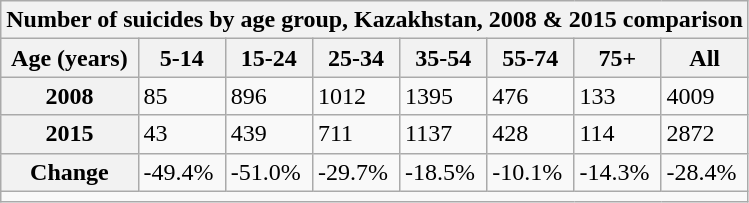<table class="wikitable">
<tr>
<th colspan="8">Number of suicides by age group, Kazakhstan, 2008 & 2015 comparison</th>
</tr>
<tr>
<th>Age (years)</th>
<th>5-14</th>
<th>15-24</th>
<th>25-34</th>
<th>35-54</th>
<th>55-74</th>
<th>75+</th>
<th>All</th>
</tr>
<tr>
<th>2008</th>
<td>85</td>
<td>896</td>
<td>1012</td>
<td>1395</td>
<td>476</td>
<td>133</td>
<td>4009</td>
</tr>
<tr>
<th>2015</th>
<td>43</td>
<td>439</td>
<td>711</td>
<td>1137</td>
<td>428</td>
<td>114</td>
<td>2872</td>
</tr>
<tr>
<th>Change</th>
<td>-49.4%</td>
<td>-51.0%</td>
<td>-29.7%</td>
<td>-18.5%</td>
<td>-10.1%</td>
<td>-14.3%</td>
<td>-28.4%</td>
</tr>
<tr>
<td colspan="8"></td>
</tr>
</table>
